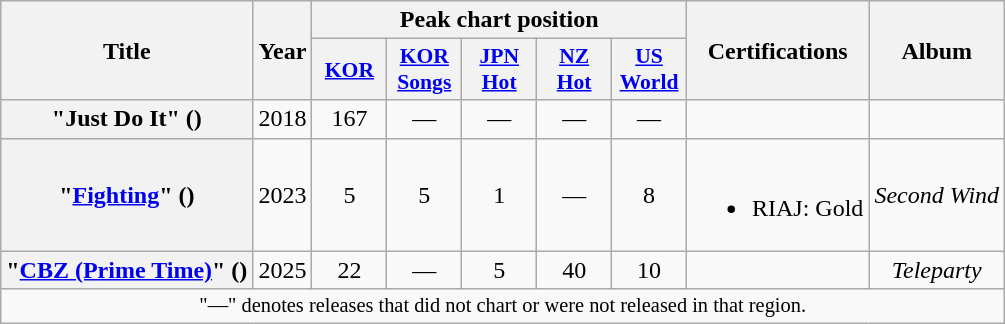<table class="wikitable plainrowheaders" style="text-align:center;">
<tr>
<th scope="col" rowspan="2">Title</th>
<th scope="col" rowspan="2">Year</th>
<th scope="col" colspan="5">Peak chart position</th>
<th scope="col" rowspan="2">Certifications</th>
<th scope="col" rowspan="2">Album</th>
</tr>
<tr>
<th scope="col" style="width:3em;font-size:90%"><a href='#'>KOR</a><br></th>
<th scope="col" style="width:3em;font-size:90%"><a href='#'>KOR Songs</a><br></th>
<th scope="col" style="width:3em;font-size:90%"><a href='#'>JPN<br>Hot</a><br></th>
<th scope="col" style="width:3em;font-size:90%"><a href='#'>NZ<br>Hot</a><br></th>
<th scope="col" style="width:3em;font-size:90%"><a href='#'>US<br>World</a><br></th>
</tr>
<tr>
<th scope="row">"Just Do It" ()</th>
<td>2018</td>
<td>167</td>
<td>—</td>
<td>—</td>
<td>—</td>
<td>—</td>
<td></td>
<td></td>
</tr>
<tr>
<th scope="row">"<a href='#'>Fighting</a>" ()<br></th>
<td>2023</td>
<td>5</td>
<td>5</td>
<td>1</td>
<td>—</td>
<td>8</td>
<td><br><ul><li>RIAJ: Gold </li></ul></td>
<td><em>Second Wind</em></td>
</tr>
<tr>
<th scope="row">"<a href='#'>CBZ (Prime Time)</a>" ()</th>
<td>2025</td>
<td>22</td>
<td>—</td>
<td>5</td>
<td>40</td>
<td>10</td>
<td></td>
<td><em>Teleparty</em></td>
</tr>
<tr>
<td colspan="9" style="font-size:85%">"—" denotes releases that did not chart or were not released in that region.</td>
</tr>
</table>
